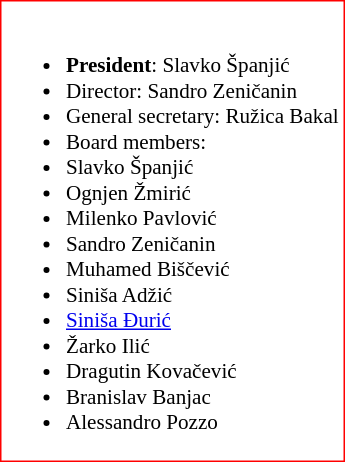<table class="toccolours" style="border: #FF0000 solid 1px; background: #FFFFFF; font-size: 88%">
<tr>
<td><br><ul><li><strong>President</strong>:  Slavko Španjić</li><li>Director:  Sandro Zeničanin</li><li>General secretary:  Ružica Bakal</li><li>Board members:</li><li> Slavko Španjić</li><li> Ognjen Žmirić</li><li> Milenko Pavlović</li><li> Sandro Zeničanin</li><li> Muhamed Biščević</li><li> Siniša Adžić</li><li> <a href='#'>Siniša Đurić</a></li><li> Žarko Ilić</li><li> Dragutin Kovačević</li><li> Branislav Banjac</li><li> Alessandro Pozzo</li></ul></td>
</tr>
</table>
